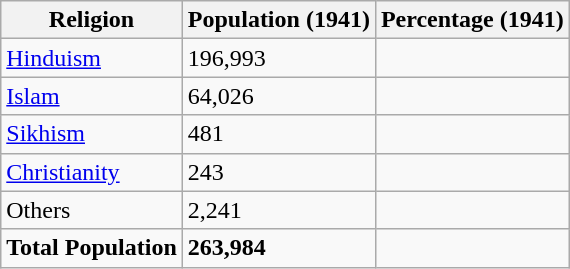<table class="wikitable sortable">
<tr>
<th>Religion</th>
<th>Population (1941)</th>
<th>Percentage (1941)</th>
</tr>
<tr>
<td><a href='#'>Hinduism</a> </td>
<td>196,993</td>
<td></td>
</tr>
<tr>
<td><a href='#'>Islam</a> </td>
<td>64,026</td>
<td></td>
</tr>
<tr>
<td><a href='#'>Sikhism</a> </td>
<td>481</td>
<td></td>
</tr>
<tr>
<td><a href='#'>Christianity</a> </td>
<td>243</td>
<td></td>
</tr>
<tr>
<td>Others</td>
<td>2,241</td>
<td></td>
</tr>
<tr>
<td><strong>Total Population</strong></td>
<td><strong>263,984</strong></td>
<td><strong></strong></td>
</tr>
</table>
